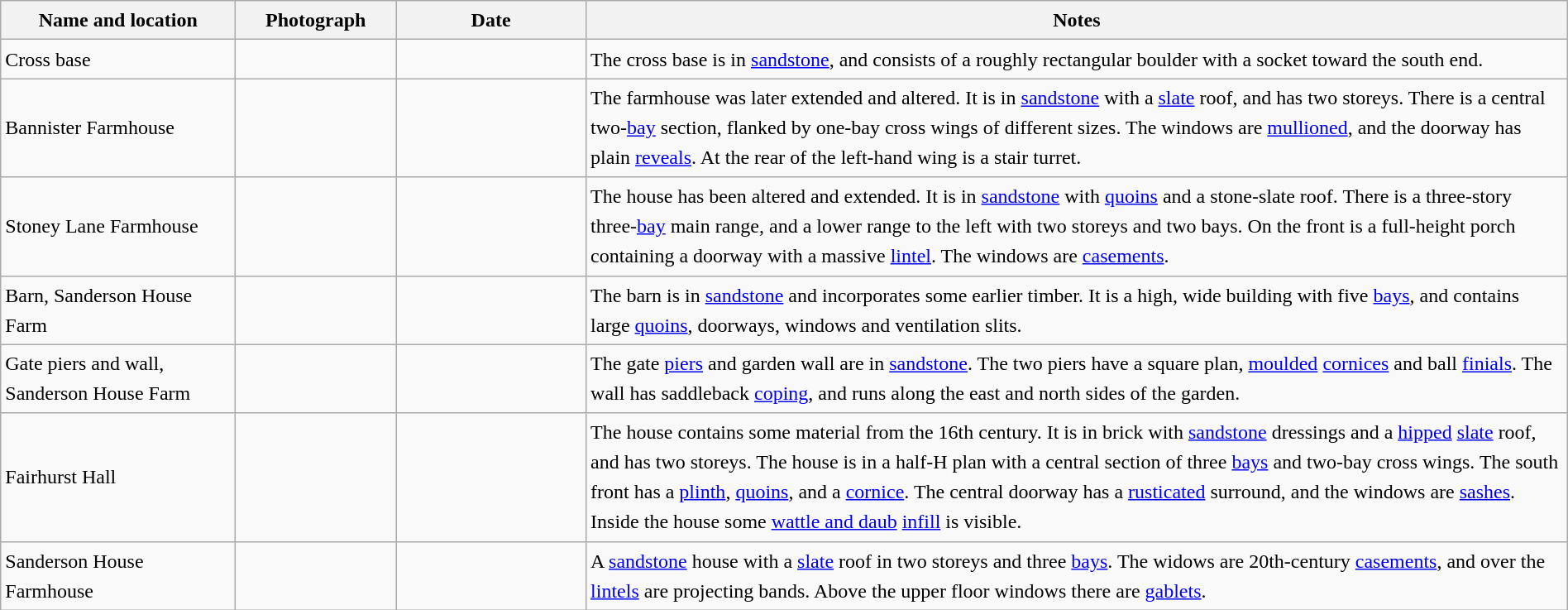<table class="wikitable sortable plainrowheaders" style="width:100%;border:0px;text-align:left;line-height:150%;">
<tr>
<th scope="col"  style="width:150px">Name and location</th>
<th scope="col"  style="width:100px" class="unsortable">Photograph</th>
<th scope="col"  style="width:120px">Date</th>
<th scope="col"  style="width:650px" class="unsortable">Notes</th>
</tr>
<tr>
<td>Cross base<br><small></small></td>
<td></td>
<td align="center"></td>
<td>The cross base is in <a href='#'>sandstone</a>, and consists of a roughly rectangular boulder with a socket toward the south end.</td>
</tr>
<tr>
<td>Bannister Farmhouse<br><small></small></td>
<td></td>
<td align="center"></td>
<td>The farmhouse was later extended and altered.  It is in <a href='#'>sandstone</a> with a <a href='#'>slate</a> roof, and has two storeys.  There is a central two-<a href='#'>bay</a> section, flanked by one-bay cross wings of different sizes.  The windows are <a href='#'>mullioned</a>, and the doorway has plain <a href='#'>reveals</a>.  At the rear of the left-hand wing is a stair turret.</td>
</tr>
<tr>
<td>Stoney Lane Farmhouse<br><small></small></td>
<td></td>
<td align="center"></td>
<td>The house has been altered and extended.  It is in <a href='#'>sandstone</a> with <a href='#'>quoins</a> and a stone-slate roof.  There is a three-story three-<a href='#'>bay</a> main range, and a lower range to the left with two storeys and two bays.  On the front is a full-height porch containing a doorway with a massive <a href='#'>lintel</a>.  The windows are <a href='#'>casements</a>.</td>
</tr>
<tr>
<td>Barn, Sanderson House Farm<br><small></small></td>
<td></td>
<td align="center"></td>
<td>The barn is in <a href='#'>sandstone</a> and incorporates some earlier timber.  It is a high, wide building with five <a href='#'>bays</a>, and contains large <a href='#'>quoins</a>, doorways, windows and ventilation slits.</td>
</tr>
<tr>
<td>Gate piers and wall,<br>Sanderson House Farm<br><small></small></td>
<td></td>
<td align="center"></td>
<td>The gate <a href='#'>piers</a> and garden wall are in <a href='#'>sandstone</a>.  The two piers have a square plan, <a href='#'>moulded</a> <a href='#'>cornices</a> and ball <a href='#'>finials</a>.  The wall has saddleback <a href='#'>coping</a>, and runs along the east and north sides of the garden.</td>
</tr>
<tr>
<td>Fairhurst Hall<br><small></small></td>
<td></td>
<td align="center"></td>
<td>The house contains some material from the 16th century.  It is in brick with <a href='#'>sandstone</a> dressings and a <a href='#'>hipped</a> <a href='#'>slate</a> roof, and has two storeys.  The house is in a half-H plan with a central section of three <a href='#'>bays</a> and two-bay cross wings.  The south front has a <a href='#'>plinth</a>, <a href='#'>quoins</a>, and a <a href='#'>cornice</a>.  The central doorway has a <a href='#'>rusticated</a> surround, and the windows are <a href='#'>sashes</a>.  Inside the house some <a href='#'>wattle and daub</a> <a href='#'>infill</a> is visible.</td>
</tr>
<tr>
<td>Sanderson House Farmhouse<br><small></small></td>
<td></td>
<td align="center"></td>
<td>A <a href='#'>sandstone</a> house with a <a href='#'>slate</a> roof in two storeys and three <a href='#'>bays</a>.  The widows are 20th-century <a href='#'>casements</a>, and over the <a href='#'>lintels</a> are projecting bands.  Above the upper floor windows there are <a href='#'>gablets</a>.</td>
</tr>
<tr>
</tr>
</table>
